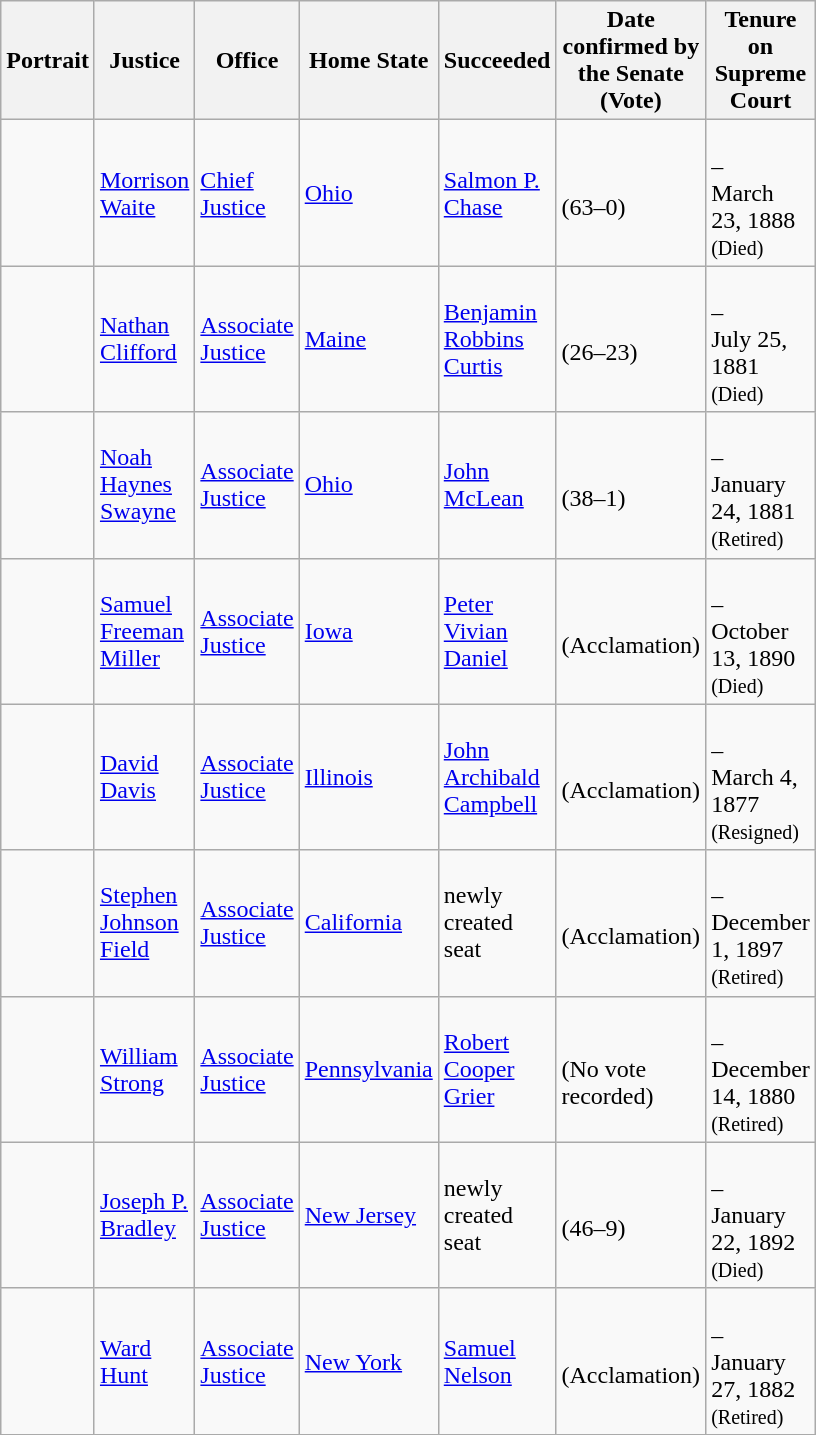<table class="wikitable sortable">
<tr>
<th scope="col" style="width: 10px;">Portrait</th>
<th scope="col" style="width: 10px;">Justice</th>
<th scope="col" style="width: 10px;">Office</th>
<th scope="col" style="width: 10px;">Home State</th>
<th scope="col" style="width: 10px;">Succeeded</th>
<th scope="col" style="width: 10px;">Date confirmed by the Senate<br>(Vote)</th>
<th scope="col" style="width: 10px;">Tenure on Supreme Court</th>
</tr>
<tr>
<td></td>
<td><a href='#'>Morrison Waite</a></td>
<td><a href='#'>Chief Justice</a></td>
<td><a href='#'>Ohio</a></td>
<td><a href='#'>Salmon P. Chase</a></td>
<td><br>(63–0)</td>
<td><br>–<br>March 23, 1888<br><small>(Died)</small></td>
</tr>
<tr>
<td></td>
<td><a href='#'>Nathan Clifford</a></td>
<td><a href='#'>Associate Justice</a></td>
<td><a href='#'>Maine</a></td>
<td><a href='#'>Benjamin Robbins Curtis</a></td>
<td><br>(26–23)</td>
<td><br>–<br>July 25, 1881<br><small>(Died)</small></td>
</tr>
<tr>
<td></td>
<td><a href='#'>Noah Haynes Swayne</a></td>
<td><a href='#'>Associate Justice</a></td>
<td><a href='#'>Ohio</a></td>
<td><a href='#'>John McLean</a></td>
<td><br>(38–1)</td>
<td><br>–<br>January 24, 1881<br><small>(Retired)</small></td>
</tr>
<tr>
<td></td>
<td><a href='#'>Samuel Freeman Miller</a></td>
<td><a href='#'>Associate Justice</a></td>
<td><a href='#'>Iowa</a></td>
<td><a href='#'>Peter Vivian Daniel</a></td>
<td><br>(Acclamation)</td>
<td><br>–<br>October 13, 1890<br><small>(Died)</small></td>
</tr>
<tr>
<td></td>
<td><a href='#'>David Davis</a></td>
<td><a href='#'>Associate Justice</a></td>
<td><a href='#'>Illinois</a></td>
<td><a href='#'>John Archibald Campbell</a></td>
<td><br>(Acclamation)</td>
<td><br>–<br>March 4, 1877<br><small>(Resigned)</small></td>
</tr>
<tr>
<td></td>
<td><a href='#'>Stephen Johnson Field</a></td>
<td><a href='#'>Associate Justice</a></td>
<td><a href='#'>California</a></td>
<td>newly created seat</td>
<td><br>(Acclamation)</td>
<td><br>–<br>December 1, 1897<br><small>(Retired)</small></td>
</tr>
<tr>
<td></td>
<td><a href='#'>William Strong</a></td>
<td><a href='#'>Associate Justice</a></td>
<td><a href='#'>Pennsylvania</a></td>
<td><a href='#'>Robert Cooper Grier</a></td>
<td><br>(No vote recorded)</td>
<td><br>–<br>December 14, 1880<br><small>(Retired)</small></td>
</tr>
<tr>
<td></td>
<td><a href='#'>Joseph P. Bradley</a></td>
<td><a href='#'>Associate Justice</a></td>
<td><a href='#'>New Jersey</a></td>
<td>newly created seat</td>
<td><br>(46–9)</td>
<td><br>–<br>January 22, 1892<br><small>(Died)</small></td>
</tr>
<tr>
<td></td>
<td><a href='#'>Ward Hunt</a></td>
<td><a href='#'>Associate Justice</a></td>
<td><a href='#'>New York</a></td>
<td><a href='#'>Samuel Nelson</a></td>
<td><br>(Acclamation)</td>
<td><br>–<br>January 27, 1882<br><small>(Retired)</small></td>
</tr>
<tr>
</tr>
</table>
